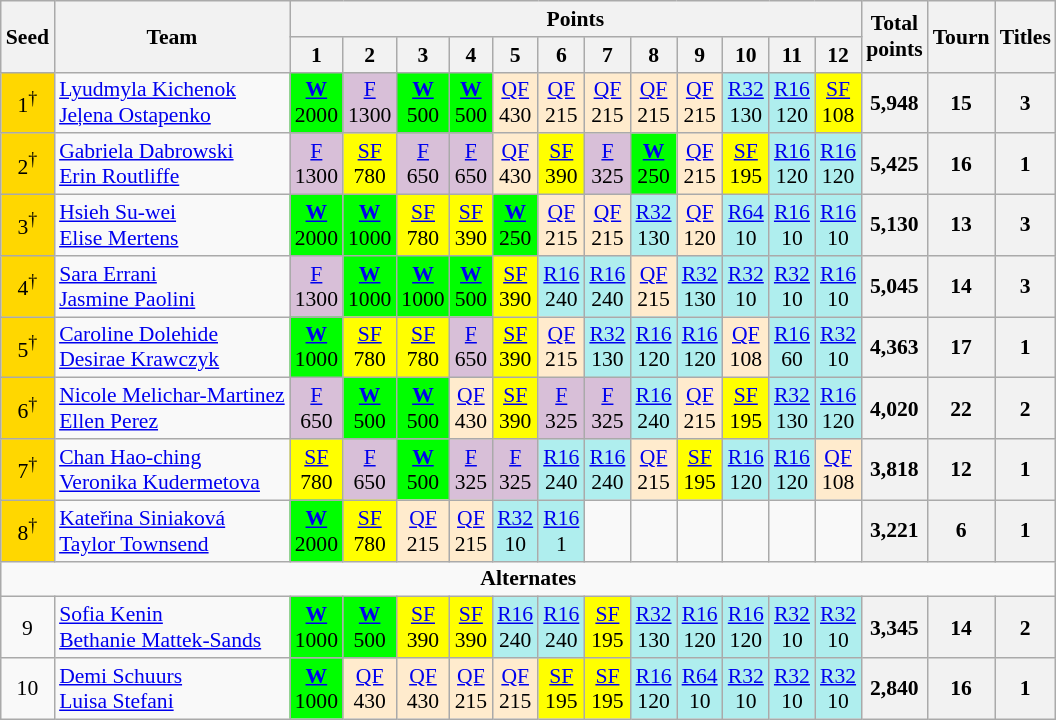<table class="wikitable nowrap" style=font-size:90%;text-align:center>
<tr>
<th rowspan=2>Seed</th>
<th rowspan=2>Team</th>
<th colspan=12>Points</th>
<th rowspan=2>Total<br>points</th>
<th rowspan=2>Tourn</th>
<th rowspan=2>Titles</th>
</tr>
<tr>
<th>1</th>
<th>2</th>
<th>3</th>
<th>4</th>
<th>5</th>
<th>6</th>
<th>7</th>
<th>8</th>
<th>9</th>
<th>10</th>
<th>11</th>
<th>12</th>
</tr>
<tr>
<td bgcolor=gold>1<sup>†</sup></td>
<td align=left> <a href='#'>Lyudmyla Kichenok</a> <br> <a href='#'>Jeļena Ostapenko</a></td>
<td bgcolor=lime><strong><a href='#'>W</a></strong><br>2000</td>
<td bgcolor=thistle><a href='#'>F</a><br>1300</td>
<td bgcolor=lime><strong><a href='#'>W</a></strong><br>500</td>
<td bgcolor=lime><strong><a href='#'>W</a></strong><br>500</td>
<td bgcolor=ffebcd><a href='#'>QF</a><br>430</td>
<td bgcolor=ffebcd><a href='#'>QF</a><br>215</td>
<td bgcolor=ffebcd><a href='#'>QF</a><br>215</td>
<td bgcolor=ffebcd><a href='#'>QF</a><br>215</td>
<td bgcolor=ffebcd><a href='#'>QF</a><br>215</td>
<td bgcolor=afeeee><a href='#'>R32</a><br>130</td>
<td bgcolor=afeeee><a href='#'>R16</a><br>120</td>
<td bgcolor=yellow><a href='#'>SF</a><br>108</td>
<th>5,948</th>
<th>15</th>
<th>3</th>
</tr>
<tr>
<td bgcolor=gold>2<sup>†</sup></td>
<td align=left> <a href='#'>Gabriela Dabrowski</a><br> <a href='#'>Erin Routliffe</a></td>
<td bgcolor=thistle><a href='#'>F</a><br>1300</td>
<td bgcolor=yellow><a href='#'>SF</a><br>780</td>
<td bgcolor=thistle><a href='#'>F</a><br>650</td>
<td bgcolor=thistle><a href='#'>F</a><br>650</td>
<td bgcolor=ffebcd><a href='#'>QF</a><br>430</td>
<td bgcolor=yellow><a href='#'>SF</a><br>390</td>
<td bgcolor=thistle><a href='#'>F</a><br>325</td>
<td bgcolor=lime><strong><a href='#'>W</a></strong><br>250</td>
<td bgcolor=ffebcd><a href='#'>QF</a><br>215</td>
<td bgcolor=yellow><a href='#'>SF</a><br>195</td>
<td bgcolor=afeeee><a href='#'>R16</a><br>120</td>
<td bgcolor=afeeee><a href='#'>R16</a><br>120</td>
<th>5,425</th>
<th>16</th>
<th>1</th>
</tr>
<tr>
<td bgcolor=gold>3<sup>†</sup></td>
<td align=left> <a href='#'>Hsieh Su-wei</a><br> <a href='#'>Elise Mertens</a></td>
<td bgcolor=lime><strong><a href='#'>W</a></strong><br>2000</td>
<td bgcolor=lime><strong><a href='#'>W</a></strong><br>1000</td>
<td bgcolor=yellow><a href='#'>SF</a><br>780</td>
<td bgcolor=yellow><a href='#'>SF</a><br>390</td>
<td bgcolor=lime><strong><a href='#'>W</a></strong><br>250</td>
<td bgcolor=ffebcd><a href='#'>QF</a><br>215</td>
<td bgcolor=ffebcd><a href='#'>QF</a><br>215</td>
<td bgcolor=afeeee><a href='#'>R32</a><br>130</td>
<td bgcolor=ffebcd><a href='#'>QF</a><br>120</td>
<td bgcolor=afeeee><a href='#'>R64</a><br>10</td>
<td bgcolor=afeeee><a href='#'>R16</a><br>10</td>
<td bgcolor=afeeee><a href='#'>R16</a><br>10</td>
<th>5,130</th>
<th>13</th>
<th>3</th>
</tr>
<tr>
<td bgcolor=gold>4<sup>†</sup></td>
<td align=left> <a href='#'>Sara Errani</a><br> <a href='#'>Jasmine Paolini</a></td>
<td bgcolor=thistle><a href='#'>F</a><br>1300</td>
<td bgcolor=lime><strong><a href='#'>W</a></strong><br>1000</td>
<td bgcolor=lime><strong><a href='#'>W</a></strong><br>1000</td>
<td bgcolor=lime><strong><a href='#'>W</a></strong><br>500</td>
<td bgcolor=yellow><a href='#'>SF</a><br>390</td>
<td bgcolor=afeeee><a href='#'>R16</a><br>240</td>
<td bgcolor=afeeee><a href='#'>R16</a><br>240</td>
<td bgcolor=ffebcd><a href='#'>QF</a><br>215</td>
<td bgcolor=afeeee><a href='#'>R32</a><br>130</td>
<td bgcolor=afeeee><a href='#'>R32</a><br>10</td>
<td bgcolor=afeeee><a href='#'>R32</a><br>10</td>
<td bgcolor=afeeee><a href='#'>R16</a><br>10</td>
<th>5,045</th>
<th>14</th>
<th>3</th>
</tr>
<tr>
<td bgcolor=gold>5<sup>†</sup></td>
<td align=left> <a href='#'>Caroline Dolehide</a><br> <a href='#'>Desirae Krawczyk</a></td>
<td bgcolor=lime><strong><a href='#'>W</a></strong><br>1000</td>
<td bgcolor=yellow><a href='#'>SF</a><br>780</td>
<td bgcolor=yellow><a href='#'>SF</a><br>780</td>
<td bgcolor=thistle><a href='#'>F</a><br>650</td>
<td bgcolor=yellow><a href='#'>SF</a><br>390</td>
<td bgcolor=ffebcd><a href='#'>QF</a><br>215</td>
<td bgcolor=afeeee><a href='#'>R32</a><br>130</td>
<td bgcolor=afeeee><a href='#'>R16</a><br>120</td>
<td bgcolor=afeeee><a href='#'>R16</a><br>120</td>
<td bgcolor=ffebcd><a href='#'>QF</a><br>108</td>
<td bgcolor=afeeee><a href='#'>R16</a><br>60</td>
<td bgcolor=afeeee><a href='#'>R32</a><br>10</td>
<th>4,363</th>
<th>17</th>
<th>1</th>
</tr>
<tr>
<td bgcolor=gold>6<sup>†</sup></td>
<td align=left> <a href='#'>Nicole Melichar-Martinez</a><br> <a href='#'>Ellen Perez</a></td>
<td bgcolor=thistle><a href='#'>F</a><br>650</td>
<td bgcolor=lime><strong><a href='#'>W</a></strong><br>500</td>
<td bgcolor=lime><strong><a href='#'>W</a></strong><br>500</td>
<td bgcolor=ffebcd><a href='#'>QF</a><br>430</td>
<td bgcolor=yellow><a href='#'>SF</a><br>390</td>
<td bgcolor=thistle><a href='#'>F</a><br>325</td>
<td bgcolor=thistle><a href='#'>F</a><br>325</td>
<td bgcolor=afeeee><a href='#'>R16</a><br>240</td>
<td bgcolor=ffebcd><a href='#'>QF</a><br>215</td>
<td bgcolor=yellow><a href='#'>SF</a><br>195</td>
<td bgcolor=afeeee><a href='#'>R32</a><br>130</td>
<td bgcolor=afeeee><a href='#'>R16</a><br>120</td>
<th>4,020</th>
<th>22</th>
<th>2</th>
</tr>
<tr>
<td bgcolor=gold>7<sup>†</sup></td>
<td align=left> <a href='#'>Chan Hao-ching</a><br> <a href='#'>Veronika Kudermetova</a></td>
<td bgcolor=yellow><a href='#'>SF</a><br>780</td>
<td bgcolor=thistle><a href='#'>F</a><br>650</td>
<td bgcolor=lime><strong><a href='#'>W</a></strong><br>500</td>
<td bgcolor=thistle><a href='#'>F</a><br>325</td>
<td bgcolor=thistle><a href='#'>F</a><br>325</td>
<td bgcolor=afeeee><a href='#'>R16</a><br>240</td>
<td bgcolor=afeeee><a href='#'>R16</a><br>240</td>
<td bgcolor=ffebcd><a href='#'>QF</a><br>215</td>
<td bgcolor=yellow><a href='#'>SF</a><br>195</td>
<td bgcolor=afeeee><a href='#'>R16</a><br>120</td>
<td bgcolor=afeeee><a href='#'>R16</a><br>120</td>
<td bgcolor=ffebcd><a href='#'>QF</a><br>108</td>
<th>3,818</th>
<th>12</th>
<th>1</th>
</tr>
<tr>
<td bgcolor=gold>8<sup>†</sup></td>
<td align=left> <a href='#'>Kateřina Siniaková</a><br> <a href='#'>Taylor Townsend</a></td>
<td bgcolor=lime><strong><a href='#'>W</a></strong><br>2000</td>
<td bgcolor=yellow><a href='#'>SF</a><br>780</td>
<td bgcolor=ffebcd><a href='#'>QF</a><br>215</td>
<td bgcolor=ffebcd><a href='#'>QF</a><br>215</td>
<td bgcolor=afeeee><a href='#'>R32</a><br>10</td>
<td bgcolor=afeeee><a href='#'>R16</a><br>1</td>
<td></td>
<td></td>
<td></td>
<td></td>
<td></td>
<td></td>
<th>3,221</th>
<th>6</th>
<th>1</th>
</tr>
<tr>
<td colspan=17><strong>Alternates</strong></td>
</tr>
<tr>
<td>9</td>
<td align=left> <a href='#'>Sofia Kenin</a> <br> <a href='#'>Bethanie Mattek-Sands</a></td>
<td bgcolor=lime><strong><a href='#'>W</a></strong><br>1000</td>
<td bgcolor=lime><a href='#'><strong>W</strong></a><br>500</td>
<td bgcolor=yellow><a href='#'>SF</a><br>390</td>
<td bgcolor=yellow><a href='#'>SF</a><br>390</td>
<td bgcolor=afeeee><a href='#'>R16</a><br>240</td>
<td bgcolor=afeeee><a href='#'>R16</a><br>240</td>
<td bgcolor=yellow><a href='#'>SF</a><br>195</td>
<td bgcolor=afeeee><a href='#'>R32</a><br>130</td>
<td bgcolor=afeeee><a href='#'>R16</a><br>120</td>
<td bgcolor=afeeee><a href='#'>R16</a><br>120</td>
<td bgcolor=afeeee><a href='#'>R32</a><br>10</td>
<td bgcolor=afeeee><a href='#'>R32</a><br>10</td>
<th>3,345</th>
<th>14</th>
<th>2</th>
</tr>
<tr>
<td>10</td>
<td align=left> <a href='#'>Demi Schuurs</a><br> <a href='#'>Luisa Stefani</a></td>
<td bgcolor=lime><a href='#'><strong>W</strong></a><br>1000</td>
<td bgcolor=ffebcd><a href='#'>QF</a><br>430</td>
<td bgcolor=ffebcd><a href='#'>QF</a><br>430</td>
<td bgcolor=ffebcd><a href='#'>QF</a><br>215</td>
<td bgcolor=ffebcd><a href='#'>QF</a><br>215</td>
<td bgcolor=yellow><a href='#'>SF</a><br>195</td>
<td bgcolor=yellow><a href='#'>SF</a><br>195</td>
<td bgcolor=afeeee><a href='#'>R16</a><br>120</td>
<td bgcolor=afeeee><a href='#'>R64</a><br>10</td>
<td bgcolor=afeeee><a href='#'>R32</a><br>10</td>
<td bgcolor=afeeee><a href='#'>R32</a><br>10</td>
<td bgcolor=afeeee><a href='#'>R32</a><br>10</td>
<th>2,840</th>
<th>16</th>
<th>1</th>
</tr>
</table>
